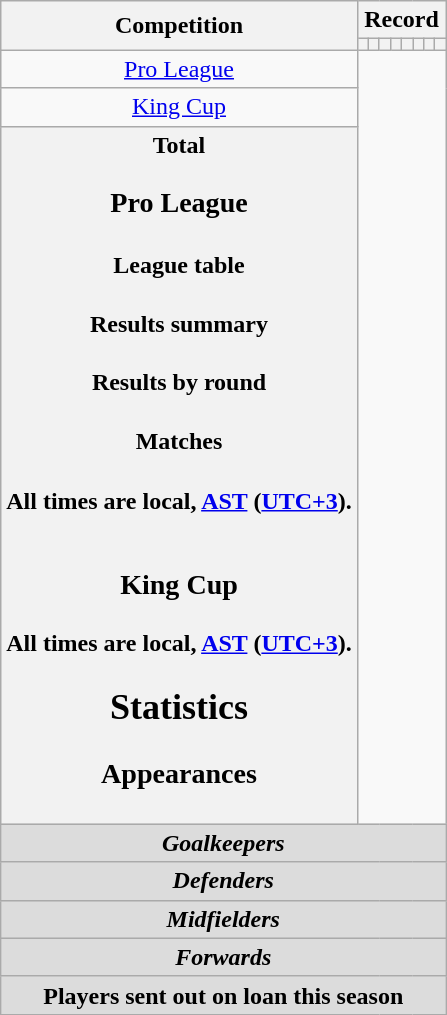<table class="wikitable" style="text-align: center">
<tr>
<th rowspan=2>Competition</th>
<th colspan=8>Record</th>
</tr>
<tr>
<th></th>
<th></th>
<th></th>
<th></th>
<th></th>
<th></th>
<th></th>
<th></th>
</tr>
<tr>
<td><a href='#'>Pro League</a><br></td>
</tr>
<tr>
<td><a href='#'>King Cup</a><br></td>
</tr>
<tr>
<th>Total<br>
<h3>Pro League</h3><h4>League table</h4><h4>Results summary</h4>
<h4>Results by round</h4><h4>Matches</h4>All times are local, <a href='#'>AST</a> (<a href='#'>UTC+3</a>).<br>


<br>




























<h3>King Cup</h3>
All times are local, <a href='#'>AST</a> (<a href='#'>UTC+3</a>).<br><h2>Statistics</h2><h3>Appearances</h3></th>
</tr>
<tr>
<th colspan=10 style=background:#dcdcdc; text-align:center><em>Goalkeepers</em><br>


</th>
</tr>
<tr>
<th colspan=10 style=background:#dcdcdc; text-align:center><em>Defenders</em><br>






</th>
</tr>
<tr>
<th colspan=10 style=background:#dcdcdc; text-align:center><em>Midfielders</em><br>












</th>
</tr>
<tr>
<th colspan=10 style=background:#dcdcdc; text-align:center><em>Forwards</em><br>

</th>
</tr>
<tr>
<th colspan=14 style=background:#dcdcdc; text-align:center>Players sent out on loan this season<br></th>
</tr>
</table>
